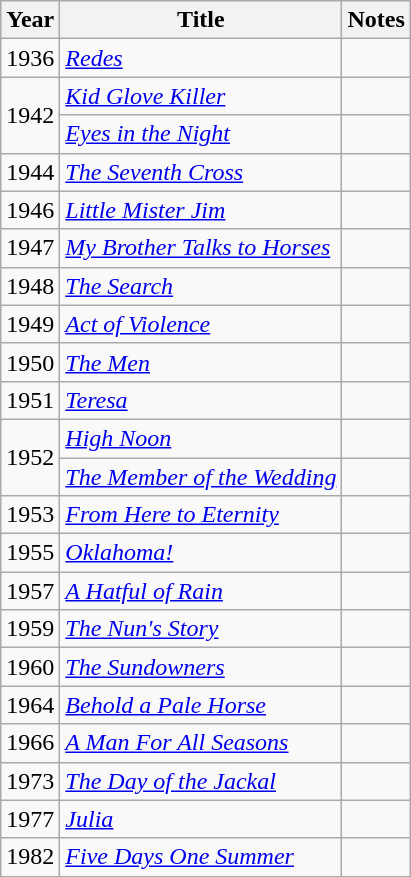<table class="wikitable">
<tr>
<th>Year</th>
<th>Title</th>
<th>Notes</th>
</tr>
<tr>
<td>1936</td>
<td><em><a href='#'>Redes</a></em></td>
<td></td>
</tr>
<tr>
<td rowspan=2>1942</td>
<td><em><a href='#'>Kid Glove Killer</a></em></td>
<td></td>
</tr>
<tr>
<td><em><a href='#'>Eyes in the Night</a></em></td>
<td></td>
</tr>
<tr>
<td>1944</td>
<td><em><a href='#'>The Seventh Cross</a></em></td>
<td></td>
</tr>
<tr>
<td>1946</td>
<td><em><a href='#'>Little Mister Jim</a></em></td>
<td></td>
</tr>
<tr>
<td>1947</td>
<td><em><a href='#'>My Brother Talks to Horses</a></em></td>
<td></td>
</tr>
<tr>
<td>1948</td>
<td><em><a href='#'>The Search</a></em></td>
<td></td>
</tr>
<tr>
<td>1949</td>
<td><em><a href='#'>Act of Violence</a></em></td>
<td></td>
</tr>
<tr>
<td>1950</td>
<td><em><a href='#'>The Men</a></em></td>
<td></td>
</tr>
<tr>
<td>1951</td>
<td><em><a href='#'>Teresa</a></em></td>
<td></td>
</tr>
<tr>
<td rowspan=2>1952</td>
<td><em><a href='#'>High Noon</a></em></td>
<td></td>
</tr>
<tr>
<td><em><a href='#'>The Member of the Wedding</a></em></td>
<td></td>
</tr>
<tr>
<td>1953</td>
<td><em><a href='#'>From Here to Eternity</a></em></td>
<td></td>
</tr>
<tr>
<td>1955</td>
<td><em><a href='#'>Oklahoma!</a></em></td>
<td></td>
</tr>
<tr>
<td>1957</td>
<td><em><a href='#'>A Hatful of Rain</a></em></td>
<td></td>
</tr>
<tr>
<td>1959</td>
<td><em><a href='#'>The Nun's Story</a></em></td>
<td></td>
</tr>
<tr>
<td>1960</td>
<td><em><a href='#'>The Sundowners</a></em></td>
<td></td>
</tr>
<tr>
<td>1964</td>
<td><em><a href='#'>Behold a Pale Horse</a></em></td>
<td></td>
</tr>
<tr>
<td>1966</td>
<td><em><a href='#'>A Man For All Seasons</a></em></td>
<td></td>
</tr>
<tr>
<td>1973</td>
<td><em><a href='#'>The Day of the Jackal</a></em></td>
<td></td>
</tr>
<tr>
<td>1977</td>
<td><em><a href='#'>Julia</a></em></td>
<td></td>
</tr>
<tr>
<td>1982</td>
<td><em><a href='#'>Five Days One Summer</a></em></td>
<td></td>
</tr>
<tr>
</tr>
</table>
